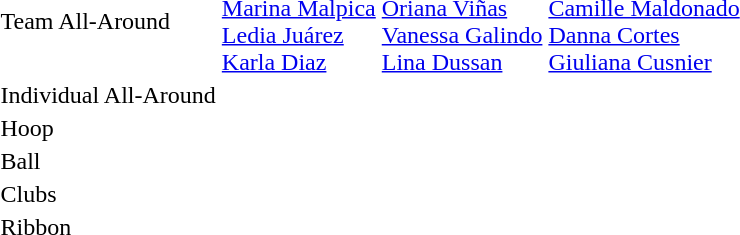<table>
<tr>
<td>Team All-Around</td>
<td><br><a href='#'>Marina Malpica</a><br><a href='#'>Ledia Juárez</a><br><a href='#'>Karla Diaz</a></td>
<td><br><a href='#'>Oriana Viñas</a><br><a href='#'>Vanessa Galindo</a><br><a href='#'>Lina Dussan</a></td>
<td><br><a href='#'>Camille Maldonado</a><br><a href='#'>Danna Cortes</a><br><a href='#'>Giuliana Cusnier</a></td>
</tr>
<tr>
<td>Individual All-Around</td>
<td></td>
<td></td>
<td></td>
</tr>
<tr>
<td>Hoop</td>
<td></td>
<td></td>
<td></td>
</tr>
<tr>
<td>Ball</td>
<td></td>
<td></td>
<td></td>
</tr>
<tr>
<td>Clubs</td>
<td></td>
<td></td>
<td></td>
</tr>
<tr>
<td>Ribbon</td>
<td></td>
<td></td>
<td></td>
</tr>
</table>
